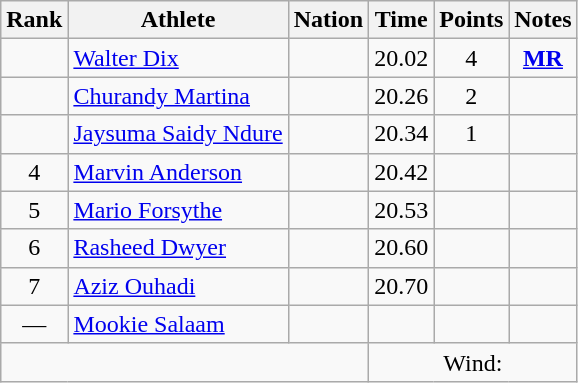<table class="wikitable mw-datatable sortable" style="text-align:center;">
<tr>
<th>Rank</th>
<th>Athlete</th>
<th>Nation</th>
<th>Time</th>
<th>Points</th>
<th>Notes</th>
</tr>
<tr>
<td></td>
<td align=left><a href='#'>Walter Dix</a></td>
<td align=left></td>
<td>20.02</td>
<td>4</td>
<td><strong><a href='#'>MR</a></strong></td>
</tr>
<tr>
<td></td>
<td align=left><a href='#'>Churandy Martina</a></td>
<td align=left></td>
<td>20.26</td>
<td>2</td>
<td></td>
</tr>
<tr>
<td></td>
<td align=left><a href='#'>Jaysuma Saidy Ndure</a></td>
<td align=left></td>
<td>20.34</td>
<td>1</td>
<td></td>
</tr>
<tr>
<td>4</td>
<td align=left><a href='#'>Marvin Anderson</a></td>
<td align=left></td>
<td>20.42</td>
<td></td>
<td></td>
</tr>
<tr>
<td>5</td>
<td align=left><a href='#'>Mario Forsythe</a></td>
<td align=left></td>
<td>20.53</td>
<td></td>
<td></td>
</tr>
<tr>
<td>6</td>
<td align=left><a href='#'>Rasheed Dwyer</a></td>
<td align=left></td>
<td>20.60</td>
<td></td>
<td></td>
</tr>
<tr>
<td>7</td>
<td align=left><a href='#'>Aziz Ouhadi</a></td>
<td align=left></td>
<td>20.70</td>
<td></td>
<td></td>
</tr>
<tr>
<td>—</td>
<td align=left><a href='#'>Mookie Salaam</a></td>
<td align=left></td>
<td></td>
<td></td>
<td></td>
</tr>
<tr class="sortbottom">
<td colspan=3></td>
<td colspan=3>Wind: </td>
</tr>
</table>
